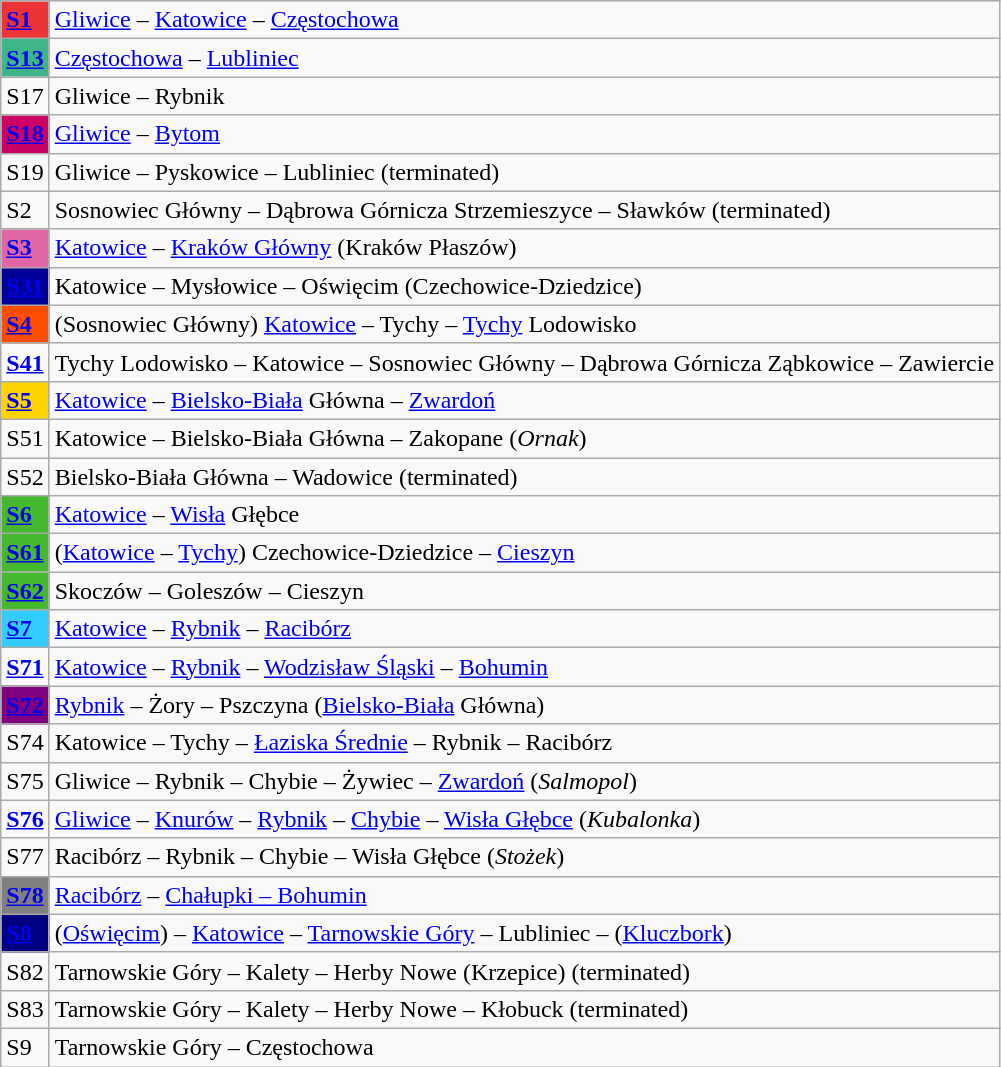<table class="wikitable sortable">
<tr>
<td style="background:#ED3335; color: white;"><strong><a href='#'>S1</a></strong></td>
<td><a href='#'>Gliwice</a> – <a href='#'>Katowice</a> – <a href='#'>Częstochowa</a></td>
</tr>
<tr>
<td style="background:#3eb489; color: white;"><strong><a href='#'>S13</a></strong></td>
<td><a href='#'>Częstochowa</a> – <a href='#'>Lubliniec</a></td>
</tr>
<tr>
<td>S17</td>
<td>Gliwice – Rybnik</td>
</tr>
<tr>
<td style="background:#CC0166; color: white;"><strong><a href='#'>S18</a></strong></td>
<td><a href='#'>Gliwice</a> – <a href='#'>Bytom</a></td>
</tr>
<tr>
<td>S19</td>
<td>Gliwice – Pyskowice – Lubliniec (terminated)</td>
</tr>
<tr>
<td>S2</td>
<td>Sosnowiec Główny – Dąbrowa Górnicza Strzemieszyce – Sławków (terminated)</td>
</tr>
<tr>
<td style="background:#E166A5; color: white;"><strong><a href='#'>S3</a></strong></td>
<td><a href='#'>Katowice</a> – <a href='#'>Kraków Główny</a> (Kraków Płaszów)</td>
</tr>
<tr>
<td style="background:#000096; color: white;"><strong><a href='#'>S31</a></strong></td>
<td>Katowice – Mysłowice – Oświęcim (Czechowice-Dziedzice)</td>
</tr>
<tr>
<td style="background:#ff4d00; color: white;"><strong><a href='#'>S4</a></strong></td>
<td>(Sosnowiec Główny) <a href='#'>Katowice</a> – Tychy – <a href='#'>Tychy</a> Lodowisko</td>
</tr>
<tr>
<td style="color:#ff4d00"><strong><a href='#'>S41</a></strong></td>
<td>Tychy Lodowisko – Katowice – Sosnowiec Główny – Dąbrowa Górnicza Ząbkowice – Zawiercie</td>
</tr>
<tr>
<td style="background:#ffd500; color: white;"><strong><a href='#'>S5</a></strong></td>
<td><a href='#'>Katowice</a> – <a href='#'>Bielsko-Biała</a> Główna – <a href='#'>Zwardoń</a></td>
</tr>
<tr>
<td>S51</td>
<td>Katowice – Bielsko-Biała Główna – Zakopane (<em>Ornak</em>)</td>
</tr>
<tr>
<td>S52</td>
<td>Bielsko-Biała Główna – Wadowice (terminated)</td>
</tr>
<tr>
<td style="background:#44b92d; color: white;"><strong><a href='#'>S6</a></strong></td>
<td><a href='#'>Katowice</a> – <a href='#'>Wisła</a> Głębce</td>
</tr>
<tr>
<td style="background:#44b92d; color: white;"><strong><a href='#'>S61</a></strong></td>
<td>(<a href='#'>Katowice</a> – <a href='#'>Tychy</a>) Czechowice-Dziedzice – <a href='#'>Cieszyn</a></td>
</tr>
<tr>
<td style="background:#44b92d; color: white;"><strong><a href='#'>S62</a></strong></td>
<td>Skoczów – Goleszów – Cieszyn</td>
</tr>
<tr>
<td style="background:#33ccfe; color: white;"><strong><a href='#'>S7</a></strong></td>
<td><a href='#'>Katowice</a> – <a href='#'>Rybnik</a> – <a href='#'>Racibórz</a></td>
</tr>
<tr>
<td style="color:#33ccfe; "><strong><a href='#'>S71</a></strong></td>
<td><a href='#'>Katowice</a> – <a href='#'>Rybnik</a> – <a href='#'>Wodzisław Śląski</a> – <a href='#'>Bohumin</a></td>
</tr>
<tr>
<td style="background:purple; color: white;"><strong><a href='#'>S72</a></strong></td>
<td><a href='#'>Rybnik</a> – Żory – Pszczyna (<a href='#'>Bielsko-Biała</a> Główna)</td>
</tr>
<tr>
<td>S74</td>
<td>Katowice – Tychy – <a href='#'>Łaziska Średnie</a> – Rybnik – Racibórz</td>
</tr>
<tr>
<td>S75</td>
<td>Gliwice – Rybnik – Chybie – Żywiec – <a href='#'>Zwardoń</a> (<em>Salmopol</em>)</td>
</tr>
<tr>
<td style="color:#ff4500"><strong><a href='#'>S76</a></strong></td>
<td><a href='#'>Gliwice</a> – <a href='#'>Knurów</a> – <a href='#'>Rybnik</a> – <a href='#'>Chybie</a> – <a href='#'>Wisła Głębce</a> (<em>Kubalonka</em>)</td>
</tr>
<tr>
<td>S77</td>
<td>Racibórz – Rybnik – Chybie – Wisła Głębce (<em>Stożek</em>)</td>
</tr>
<tr>
<td style="background:grey; color: white;"><strong><a href='#'>S78</a></strong></td>
<td><a href='#'>Racibórz</a> – <a href='#'>Chałupki – Bohumin</a></td>
</tr>
<tr>
<td style="background:#000080; color: white;"><strong><a href='#'>S8</a></strong></td>
<td>(<a href='#'>Oświęcim</a>) – <a href='#'>Katowice</a> – <a href='#'>Tarnowskie Góry</a> – Lubliniec – (<a href='#'>Kluczbork</a>)</td>
</tr>
<tr>
<td>S82</td>
<td>Tarnowskie Góry – Kalety – Herby Nowe (Krzepice) (terminated)</td>
</tr>
<tr>
<td>S83</td>
<td>Tarnowskie Góry – Kalety – Herby Nowe – Kłobuck (terminated)</td>
</tr>
<tr>
<td>S9</td>
<td>Tarnowskie Góry – Częstochowa</td>
</tr>
</table>
